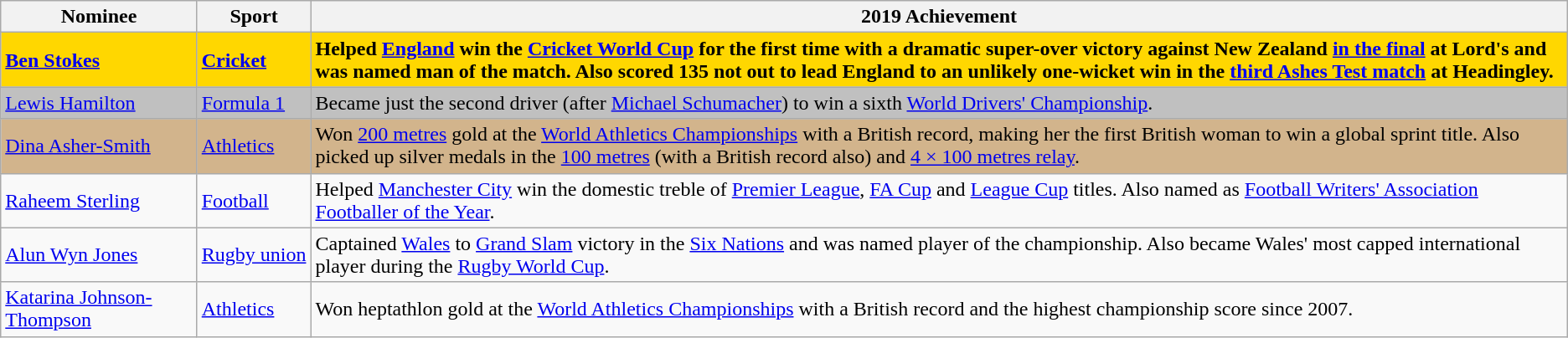<table class="wikitable">
<tr>
<th>Nominee</th>
<th>Sport</th>
<th>2019 Achievement</th>
</tr>
<tr style="font-weight:bold; background:gold;">
<td><a href='#'>Ben Stokes</a></td>
<td><a href='#'>Cricket</a></td>
<td>Helped <a href='#'>England</a> win the <a href='#'>Cricket World Cup</a> for the first time with a dramatic super-over victory against New Zealand <a href='#'>in the final</a> at Lord's and was named man of the match. Also scored 135 not out to lead England to an unlikely one-wicket win in the <a href='#'>third Ashes Test match</a> at Headingley.</td>
</tr>
<tr style="background:silver;">
<td nowrap><a href='#'>Lewis Hamilton</a></td>
<td nowrap><a href='#'>Formula 1</a></td>
<td>Became just the second driver (after <a href='#'>Michael Schumacher</a>) to win a sixth <a href='#'>World Drivers' Championship</a>.</td>
</tr>
<tr style="background:tan;">
<td nowrap><a href='#'>Dina Asher-Smith</a></td>
<td nowrap><a href='#'>Athletics</a></td>
<td>Won <a href='#'>200 metres</a> gold at the <a href='#'>World Athletics Championships</a> with a British record, making her the first British woman to win a global sprint title. Also picked up silver medals in the <a href='#'>100 metres</a> (with a British record also) and <a href='#'>4 × 100 metres relay</a>.</td>
</tr>
<tr>
<td nowrap><a href='#'>Raheem Sterling</a></td>
<td nowrap><a href='#'>Football</a></td>
<td>Helped <a href='#'>Manchester City</a> win the domestic treble of <a href='#'>Premier League</a>, <a href='#'>FA Cup</a> and <a href='#'>League Cup</a> titles. Also named as <a href='#'>Football Writers' Association Footballer of the Year</a>.</td>
</tr>
<tr>
<td nowrap><a href='#'>Alun Wyn Jones</a></td>
<td nowrap><a href='#'>Rugby union</a></td>
<td>Captained <a href='#'>Wales</a> to <a href='#'>Grand Slam</a> victory in the <a href='#'>Six Nations</a> and was named player of the championship. Also became Wales' most capped international player during the <a href='#'>Rugby World Cup</a>.</td>
</tr>
<tr>
<td><a href='#'>Katarina Johnson-Thompson</a></td>
<td nowrap><a href='#'>Athletics</a></td>
<td>Won heptathlon gold at the <a href='#'>World Athletics Championships</a> with a British record and the highest championship score since 2007.</td>
</tr>
</table>
